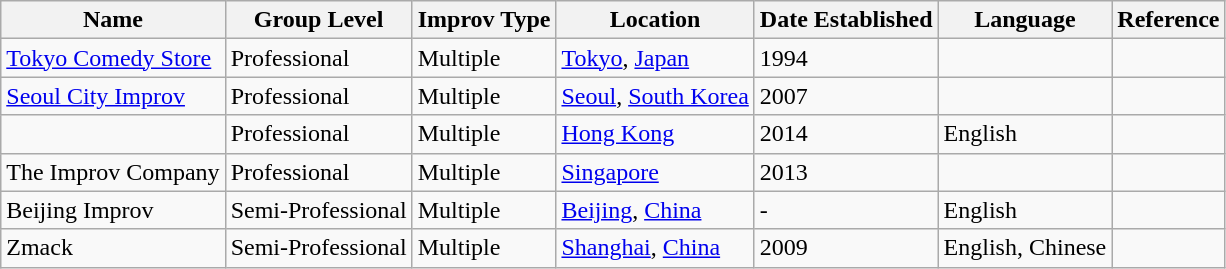<table class="wikitable sortable">
<tr>
<th>Name</th>
<th>Group Level</th>
<th>Improv Type</th>
<th>Location</th>
<th>Date Established</th>
<th>Language</th>
<th class="sortable">Reference</th>
</tr>
<tr>
<td><a href='#'>Tokyo Comedy Store</a></td>
<td>Professional</td>
<td>Multiple</td>
<td><a href='#'>Tokyo</a>, <a href='#'>Japan</a></td>
<td>1994</td>
<td></td>
<td></td>
</tr>
<tr>
<td><a href='#'>Seoul City Improv</a></td>
<td>Professional</td>
<td>Multiple</td>
<td><a href='#'>Seoul</a>, <a href='#'>South Korea</a></td>
<td>2007</td>
<td></td>
<td></td>
</tr>
<tr>
<td></td>
<td>Professional</td>
<td>Multiple</td>
<td><a href='#'>Hong Kong</a></td>
<td>2014</td>
<td>English</td>
<td></td>
</tr>
<tr>
<td>The Improv Company</td>
<td>Professional</td>
<td>Multiple</td>
<td><a href='#'>Singapore</a></td>
<td>2013</td>
<td></td>
<td></td>
</tr>
<tr>
<td>Beijing Improv</td>
<td>Semi-Professional</td>
<td>Multiple</td>
<td><a href='#'>Beijing</a>, <a href='#'>China</a></td>
<td>-</td>
<td>English</td>
<td></td>
</tr>
<tr>
<td>Zmack</td>
<td>Semi-Professional</td>
<td>Multiple</td>
<td><a href='#'>Shanghai</a>, <a href='#'>China</a></td>
<td>2009</td>
<td>English, Chinese</td>
<td></td>
</tr>
</table>
